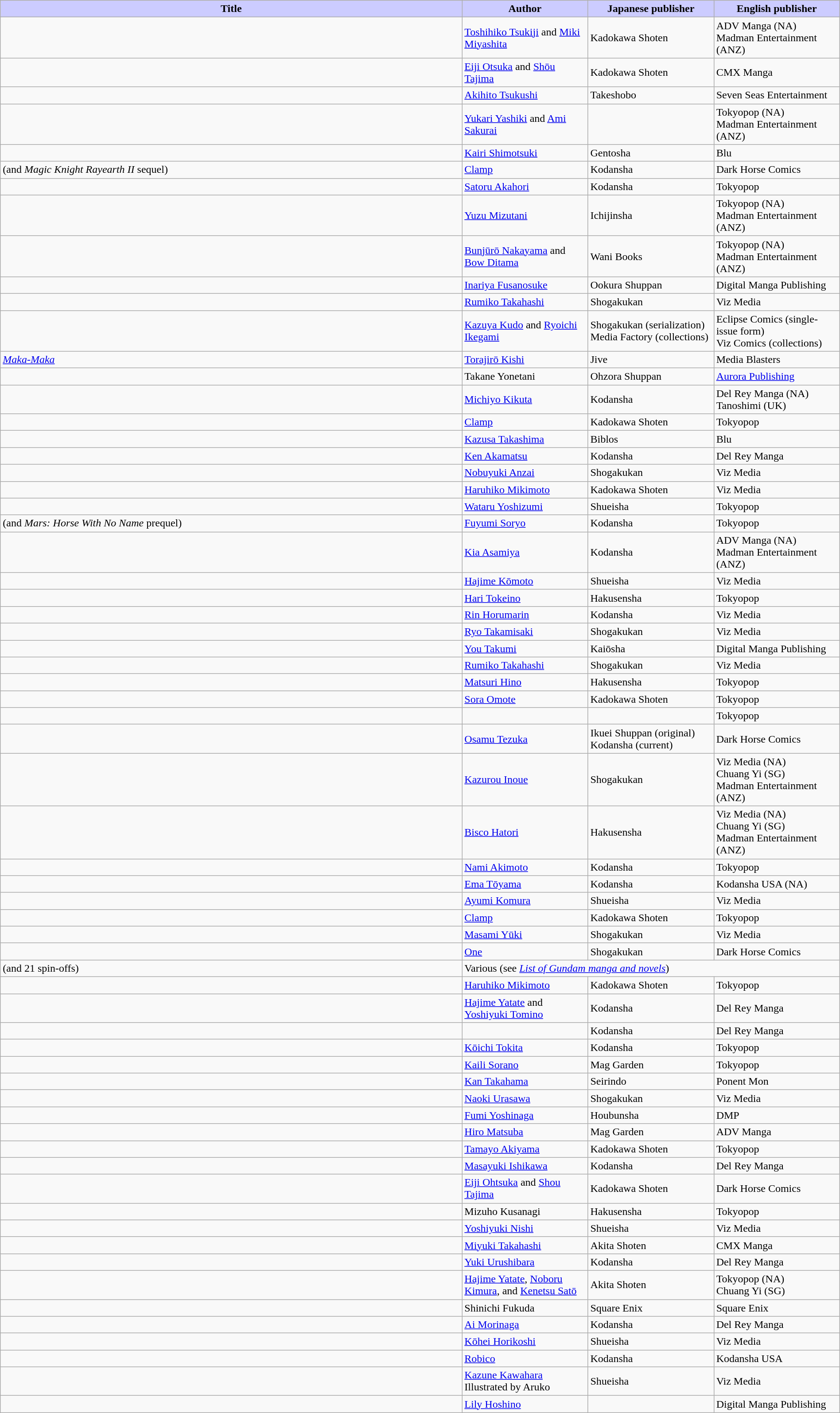<table class="wikitable" style="width: 100%;">
<tr>
<th style="background: #ccf;">Title</th>
<th style="background: #ccf; width: 15%;">Author</th>
<th style="background: #ccf; width: 15%;">Japanese publisher</th>
<th style="background: #ccf; width: 15%;">English publisher</th>
</tr>
<tr>
<td></td>
<td><a href='#'>Toshihiko Tsukiji</a> and <a href='#'>Miki Miyashita</a></td>
<td>Kadokawa Shoten</td>
<td>ADV Manga (NA) <br> Madman Entertainment (ANZ)</td>
</tr>
<tr>
<td></td>
<td><a href='#'>Eiji Otsuka</a> and <a href='#'>Shōu Tajima</a></td>
<td>Kadokawa Shoten</td>
<td>CMX Manga</td>
</tr>
<tr>
<td></td>
<td><a href='#'>Akihito Tsukushi</a></td>
<td>Takeshobo</td>
<td>Seven Seas Entertainment</td>
</tr>
<tr>
<td></td>
<td><a href='#'>Yukari Yashiki</a> and <a href='#'>Ami Sakurai</a></td>
<td></td>
<td>Tokyopop (NA) <br> Madman Entertainment (ANZ)</td>
</tr>
<tr>
<td></td>
<td><a href='#'>Kairi Shimotsuki</a></td>
<td>Gentosha</td>
<td>Blu</td>
</tr>
<tr>
<td> <div>(and <em>Magic Knight Rayearth II</em> sequel)</div></td>
<td><a href='#'>Clamp</a></td>
<td>Kodansha</td>
<td>Dark Horse Comics</td>
</tr>
<tr>
<td></td>
<td><a href='#'>Satoru Akahori</a></td>
<td>Kodansha</td>
<td>Tokyopop</td>
</tr>
<tr>
<td></td>
<td><a href='#'>Yuzu Mizutani</a></td>
<td>Ichijinsha</td>
<td>Tokyopop (NA) <br> Madman Entertainment (ANZ)</td>
</tr>
<tr>
<td></td>
<td><a href='#'>Bunjūrō Nakayama</a> and <a href='#'>Bow Ditama</a></td>
<td>Wani Books</td>
<td>Tokyopop (NA) <br> Madman Entertainment (ANZ)</td>
</tr>
<tr>
<td></td>
<td><a href='#'>Inariya Fusanosuke</a></td>
<td>Ookura Shuppan</td>
<td>Digital Manga Publishing</td>
</tr>
<tr>
<td></td>
<td><a href='#'>Rumiko Takahashi</a></td>
<td>Shogakukan</td>
<td>Viz Media</td>
</tr>
<tr>
<td></td>
<td><a href='#'>Kazuya Kudo</a> and <a href='#'>Ryoichi Ikegami</a></td>
<td>Shogakukan (serialization) <br> Media Factory (collections)</td>
<td>Eclipse Comics (single-issue form) <br> Viz Comics (collections)</td>
</tr>
<tr>
<td><em><a href='#'>Maka-Maka</a></em></td>
<td><a href='#'>Torajirō Kishi</a></td>
<td>Jive</td>
<td>Media Blasters</td>
</tr>
<tr>
<td></td>
<td>Takane Yonetani</td>
<td>Ohzora Shuppan</td>
<td><a href='#'>Aurora Publishing</a></td>
</tr>
<tr>
<td></td>
<td><a href='#'>Michiyo Kikuta</a></td>
<td>Kodansha</td>
<td>Del Rey Manga (NA) <br> Tanoshimi (UK)</td>
</tr>
<tr>
<td></td>
<td><a href='#'>Clamp</a></td>
<td>Kadokawa Shoten</td>
<td>Tokyopop</td>
</tr>
<tr>
<td></td>
<td><a href='#'>Kazusa Takashima</a></td>
<td>Biblos</td>
<td>Blu</td>
</tr>
<tr>
<td></td>
<td><a href='#'>Ken Akamatsu</a></td>
<td>Kodansha</td>
<td>Del Rey Manga</td>
</tr>
<tr>
<td></td>
<td><a href='#'>Nobuyuki Anzai</a></td>
<td>Shogakukan</td>
<td>Viz Media</td>
</tr>
<tr>
<td></td>
<td><a href='#'>Haruhiko Mikimoto</a></td>
<td>Kadokawa Shoten</td>
<td>Viz Media</td>
</tr>
<tr>
<td></td>
<td><a href='#'>Wataru Yoshizumi</a></td>
<td>Shueisha</td>
<td>Tokyopop</td>
</tr>
<tr>
<td> <div>(and <em>Mars: Horse With No Name</em> prequel)</div></td>
<td><a href='#'>Fuyumi Soryo</a></td>
<td>Kodansha</td>
<td>Tokyopop</td>
</tr>
<tr>
<td></td>
<td><a href='#'>Kia Asamiya</a></td>
<td>Kodansha</td>
<td>ADV Manga (NA) <br> Madman Entertainment (ANZ)</td>
</tr>
<tr>
<td></td>
<td><a href='#'>Hajime Kōmoto</a></td>
<td>Shueisha</td>
<td>Viz Media</td>
</tr>
<tr>
<td></td>
<td><a href='#'>Hari Tokeino</a></td>
<td>Hakusensha</td>
<td>Tokyopop</td>
</tr>
<tr>
<td></td>
<td><a href='#'>Rin Horumarin</a></td>
<td>Kodansha</td>
<td>Viz Media</td>
</tr>
<tr>
<td></td>
<td><a href='#'>Ryo Takamisaki</a></td>
<td>Shogakukan</td>
<td>Viz Media</td>
</tr>
<tr>
<td></td>
<td><a href='#'>You Takumi</a></td>
<td>Kaiōsha</td>
<td>Digital Manga Publishing</td>
</tr>
<tr>
<td></td>
<td><a href='#'>Rumiko Takahashi</a></td>
<td>Shogakukan</td>
<td>Viz Media</td>
</tr>
<tr>
<td></td>
<td><a href='#'>Matsuri Hino</a></td>
<td>Hakusensha</td>
<td>Tokyopop</td>
</tr>
<tr>
<td></td>
<td><a href='#'>Sora Omote</a></td>
<td>Kadokawa Shoten</td>
<td>Tokyopop</td>
</tr>
<tr>
<td></td>
<td></td>
<td></td>
<td>Tokyopop</td>
</tr>
<tr>
<td></td>
<td><a href='#'>Osamu Tezuka</a></td>
<td>Ikuei Shuppan (original) <br> Kodansha (current)</td>
<td>Dark Horse Comics</td>
</tr>
<tr>
<td></td>
<td><a href='#'>Kazurou Inoue</a></td>
<td>Shogakukan</td>
<td>Viz Media (NA) <br> Chuang Yi (SG) <br> Madman Entertainment (ANZ)</td>
</tr>
<tr>
<td></td>
<td><a href='#'>Bisco Hatori</a></td>
<td>Hakusensha</td>
<td>Viz Media (NA) <br> Chuang Yi (SG) <br> Madman Entertainment (ANZ)</td>
</tr>
<tr>
<td></td>
<td><a href='#'>Nami Akimoto</a></td>
<td>Kodansha</td>
<td>Tokyopop</td>
</tr>
<tr>
<td></td>
<td><a href='#'>Ema Tōyama</a></td>
<td>Kodansha</td>
<td>Kodansha USA (NA)</td>
</tr>
<tr>
<td></td>
<td><a href='#'>Ayumi Komura</a></td>
<td>Shueisha</td>
<td>Viz Media</td>
</tr>
<tr>
<td></td>
<td><a href='#'>Clamp</a></td>
<td>Kadokawa Shoten</td>
<td>Tokyopop</td>
</tr>
<tr>
<td></td>
<td><a href='#'>Masami Yūki</a></td>
<td>Shogakukan</td>
<td>Viz Media</td>
</tr>
<tr>
<td></td>
<td><a href='#'>One</a></td>
<td>Shogakukan</td>
<td>Dark Horse Comics</td>
</tr>
<tr>
<td> <div>(and 21 spin-offs)</div></td>
<td colspan="3">Various (see <em><a href='#'>List of Gundam manga and novels</a></em>)</td>
</tr>
<tr>
<td></td>
<td><a href='#'>Haruhiko Mikimoto</a></td>
<td>Kadokawa Shoten</td>
<td>Tokyopop</td>
</tr>
<tr>
<td></td>
<td><a href='#'>Hajime Yatate</a> and <a href='#'>Yoshiyuki Tomino</a></td>
<td>Kodansha</td>
<td>Del Rey Manga</td>
</tr>
<tr>
<td></td>
<td></td>
<td>Kodansha</td>
<td>Del Rey Manga</td>
</tr>
<tr>
<td></td>
<td><a href='#'>Kōichi Tokita</a></td>
<td>Kodansha</td>
<td>Tokyopop</td>
</tr>
<tr>
<td></td>
<td><a href='#'>Kaili Sorano</a></td>
<td>Mag Garden</td>
<td>Tokyopop</td>
</tr>
<tr>
<td></td>
<td><a href='#'>Kan Takahama</a></td>
<td>Seirindo</td>
<td>Ponent Mon</td>
</tr>
<tr>
<td></td>
<td><a href='#'>Naoki Urasawa</a></td>
<td>Shogakukan</td>
<td>Viz Media</td>
</tr>
<tr>
<td></td>
<td><a href='#'>Fumi Yoshinaga</a></td>
<td>Houbunsha</td>
<td>DMP</td>
</tr>
<tr>
<td></td>
<td><a href='#'>Hiro Matsuba</a></td>
<td>Mag Garden</td>
<td>ADV Manga</td>
</tr>
<tr>
<td></td>
<td><a href='#'>Tamayo Akiyama</a></td>
<td>Kadokawa Shoten</td>
<td>Tokyopop</td>
</tr>
<tr>
<td></td>
<td><a href='#'>Masayuki Ishikawa</a></td>
<td>Kodansha</td>
<td>Del Rey Manga</td>
</tr>
<tr>
<td></td>
<td><a href='#'>Eiji Ohtsuka</a> and <a href='#'>Shou Tajima</a></td>
<td>Kadokawa Shoten</td>
<td>Dark Horse Comics</td>
</tr>
<tr>
<td></td>
<td>Mizuho Kusanagi</td>
<td>Hakusensha</td>
<td>Tokyopop</td>
</tr>
<tr>
<td></td>
<td><a href='#'>Yoshiyuki Nishi</a></td>
<td>Shueisha</td>
<td>Viz Media</td>
</tr>
<tr>
<td></td>
<td><a href='#'>Miyuki Takahashi</a></td>
<td>Akita Shoten</td>
<td>CMX Manga</td>
</tr>
<tr>
<td></td>
<td><a href='#'>Yuki Urushibara</a></td>
<td>Kodansha</td>
<td>Del Rey Manga</td>
</tr>
<tr>
<td></td>
<td><a href='#'>Hajime Yatate</a>, <a href='#'>Noboru Kimura</a>, and <a href='#'>Kenetsu Satō</a></td>
<td>Akita Shoten</td>
<td>Tokyopop (NA) <br> Chuang Yi (SG)</td>
</tr>
<tr>
<td></td>
<td>Shinichi Fukuda</td>
<td>Square Enix</td>
<td>Square Enix</td>
</tr>
<tr>
<td></td>
<td><a href='#'>Ai Morinaga</a></td>
<td>Kodansha</td>
<td>Del Rey Manga</td>
</tr>
<tr>
<td></td>
<td><a href='#'>Kōhei Horikoshi</a></td>
<td>Shueisha</td>
<td>Viz Media</td>
</tr>
<tr>
<td></td>
<td><a href='#'>Robico</a></td>
<td>Kodansha</td>
<td>Kodansha USA</td>
</tr>
<tr>
<td></td>
<td><a href='#'>Kazune Kawahara</a><br>Illustrated by Aruko</td>
<td>Shueisha</td>
<td>Viz Media</td>
</tr>
<tr>
<td></td>
<td><a href='#'>Lily Hoshino</a></td>
<td></td>
<td>Digital Manga Publishing</td>
</tr>
</table>
